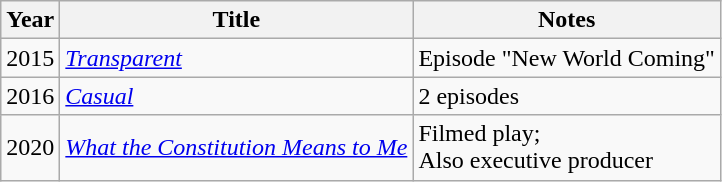<table class="wikitable">
<tr>
<th>Year</th>
<th>Title</th>
<th>Notes</th>
</tr>
<tr>
<td>2015</td>
<td><em><a href='#'>Transparent</a></em></td>
<td>Episode "New World Coming"</td>
</tr>
<tr>
<td>2016</td>
<td><em><a href='#'>Casual</a></em></td>
<td>2 episodes</td>
</tr>
<tr>
<td>2020</td>
<td><em><a href='#'>What the Constitution Means to Me</a></em></td>
<td>Filmed play;<br>Also executive producer</td>
</tr>
</table>
